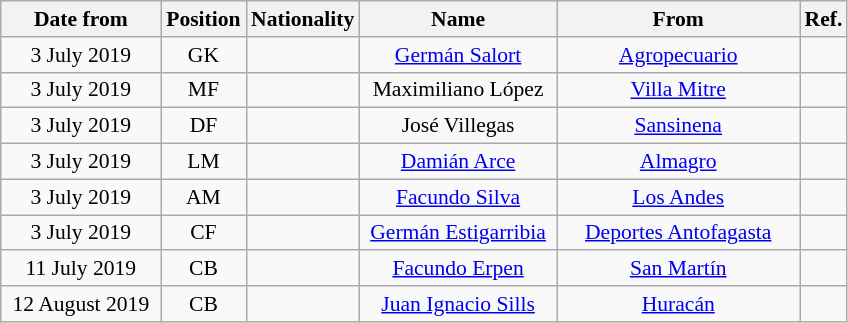<table class="wikitable" style="text-align:center; font-size:90%; ">
<tr>
<th style="background:#; color:#; width:100px;">Date from</th>
<th style="background:#; color:#; width:50px;">Position</th>
<th style="background:#; color:#; width:50px;">Nationality</th>
<th style="background:#; color:#; width:125px;">Name</th>
<th style="background:#; color:#; width:155px;">From</th>
<th style="background:#; color:#; width:25px;">Ref.</th>
</tr>
<tr>
<td>3 July 2019</td>
<td>GK</td>
<td></td>
<td><a href='#'>Germán Salort</a></td>
<td> <a href='#'>Agropecuario</a></td>
<td></td>
</tr>
<tr>
<td>3 July 2019</td>
<td>MF</td>
<td></td>
<td>Maximiliano López</td>
<td> <a href='#'>Villa Mitre</a></td>
<td></td>
</tr>
<tr>
<td>3 July 2019</td>
<td>DF</td>
<td></td>
<td>José Villegas</td>
<td> <a href='#'>Sansinena</a></td>
<td></td>
</tr>
<tr>
<td>3 July 2019</td>
<td>LM</td>
<td></td>
<td><a href='#'>Damián Arce</a></td>
<td> <a href='#'>Almagro</a></td>
<td></td>
</tr>
<tr>
<td>3 July 2019</td>
<td>AM</td>
<td></td>
<td><a href='#'>Facundo Silva</a></td>
<td> <a href='#'>Los Andes</a></td>
<td></td>
</tr>
<tr>
<td>3 July 2019</td>
<td>CF</td>
<td> </td>
<td><a href='#'>Germán Estigarribia</a></td>
<td> <a href='#'>Deportes Antofagasta</a></td>
<td></td>
</tr>
<tr>
<td>11 July 2019</td>
<td>CB</td>
<td></td>
<td><a href='#'>Facundo Erpen</a></td>
<td> <a href='#'>San Martín</a></td>
<td></td>
</tr>
<tr>
<td>12 August 2019</td>
<td>CB</td>
<td></td>
<td><a href='#'>Juan Ignacio Sills</a></td>
<td> <a href='#'>Huracán</a></td>
<td></td>
</tr>
</table>
